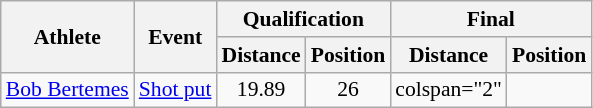<table class="wikitable" style="font-size:90%">
<tr>
<th rowspan="2">Athlete</th>
<th rowspan="2">Event</th>
<th colspan="2">Qualification</th>
<th colspan="2">Final</th>
</tr>
<tr>
<th>Distance</th>
<th>Position</th>
<th>Distance</th>
<th>Position</th>
</tr>
<tr style=text-align:center>
<td style=text-align:left><a href='#'>Bob Bertemes</a></td>
<td style=text-align:left><a href='#'>Shot put</a></td>
<td>19.89</td>
<td>26</td>
<td>colspan="2" </td>
</tr>
</table>
